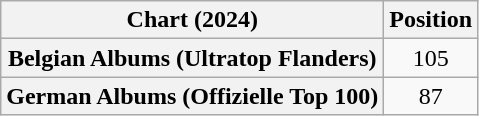<table class="wikitable sortable plainrowheaders" style="text-align:center">
<tr>
<th>Chart (2024)</th>
<th>Position</th>
</tr>
<tr>
<th scope="row">Belgian Albums (Ultratop Flanders)</th>
<td>105</td>
</tr>
<tr>
<th scope="row">German Albums (Offizielle Top 100)</th>
<td>87</td>
</tr>
</table>
